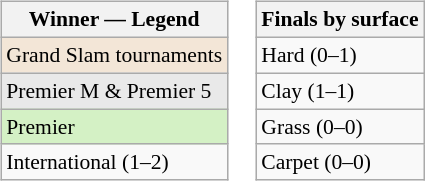<table>
<tr valign=top>
<td><br><table class=wikitable style=font-size:90%>
<tr>
<th>Winner — Legend</th>
</tr>
<tr>
<td style="background:#f3e6d7;">Grand Slam tournaments</td>
</tr>
<tr>
<td style="background:#e9e9e9;">Premier M & Premier 5</td>
</tr>
<tr>
<td style="background:#d4f1c5;">Premier</td>
</tr>
<tr>
<td>International (1–2)</td>
</tr>
</table>
</td>
<td><br><table class=wikitable style=font-size:90%>
<tr>
<th>Finals by surface</th>
</tr>
<tr>
<td>Hard (0–1)</td>
</tr>
<tr>
<td>Clay (1–1)</td>
</tr>
<tr>
<td>Grass (0–0)</td>
</tr>
<tr>
<td>Carpet (0–0)</td>
</tr>
</table>
</td>
</tr>
</table>
